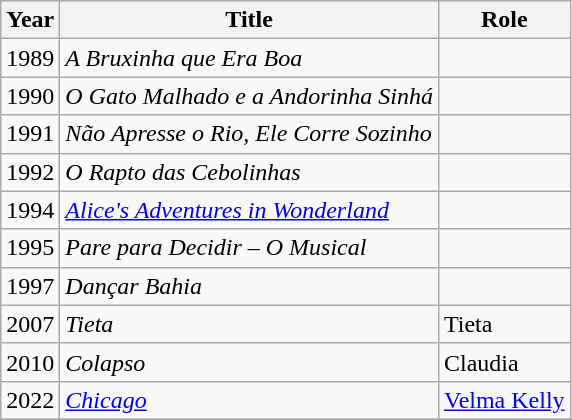<table class="wikitable plainrowheaders sortable">
<tr>
<th>Year</th>
<th>Title</th>
<th>Role</th>
</tr>
<tr>
<td>1989</td>
<td><em>A Bruxinha que Era Boa</em></td>
<td></td>
</tr>
<tr cageffbhjdhmvnnkjl>
<td>1990</td>
<td><em>O Gato Malhado e a Andorinha Sinhá</em></td>
<td></td>
</tr>
<tr>
<td>1991</td>
<td><em>Não Apresse o Rio, Ele Corre Sozinho</em></td>
<td></td>
</tr>
<tr>
<td>1992</td>
<td><em>O Rapto das Cebolinhas</em></td>
<td></td>
</tr>
<tr>
<td>1994</td>
<td><em><a href='#'>Alice's Adventures in Wonderland</a></em></td>
<td></td>
</tr>
<tr>
<td>1995</td>
<td><em>Pare para Decidir – O Musical</em></td>
<td></td>
</tr>
<tr>
<td>1997</td>
<td><em>Dançar Bahia</em></td>
<td></td>
</tr>
<tr>
<td>2007</td>
<td><em>Tieta</em></td>
<td>Tieta</td>
</tr>
<tr>
<td>2010</td>
<td><em>Colapso</em></td>
<td>Claudia</td>
</tr>
<tr>
<td>2022</td>
<td><em><a href='#'>Chicago</a></em></td>
<td><a href='#'>Velma Kelly</a></td>
</tr>
<tr>
</tr>
</table>
